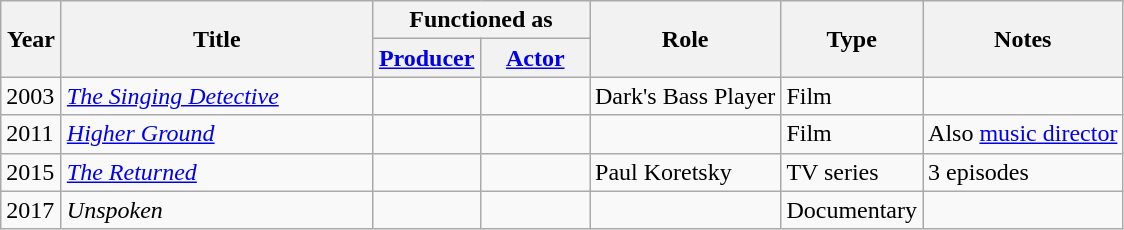<table class="wikitable" style="margin-right: 0;">
<tr>
<th rowspan="2" style="width:33px;">Year</th>
<th rowspan="2" style="width:200px;">Title</th>
<th colspan="2">Functioned as</th>
<th rowspan="2">Role</th>
<th rowspan="2">Type</th>
<th rowspan="2">Notes</th>
</tr>
<tr>
<th style="width:65px;"><a href='#'>Producer</a></th>
<th style="width:65px;"><a href='#'>Actor</a></th>
</tr>
<tr>
<td>2003</td>
<td><em><a href='#'>The Singing Detective</a></em></td>
<td></td>
<td></td>
<td>Dark's Bass Player</td>
<td>Film</td>
<td></td>
</tr>
<tr>
<td>2011</td>
<td><em><a href='#'>Higher Ground</a></em></td>
<td></td>
<td></td>
<td></td>
<td>Film</td>
<td>Also <a href='#'>music director</a></td>
</tr>
<tr>
<td>2015</td>
<td><em><a href='#'>The Returned</a></em></td>
<td></td>
<td></td>
<td>Paul Koretsky</td>
<td>TV series</td>
<td>3 episodes</td>
</tr>
<tr>
<td>2017</td>
<td><em>Unspoken</em></td>
<td></td>
<td></td>
<td></td>
<td>Documentary</td>
<td></td>
</tr>
</table>
